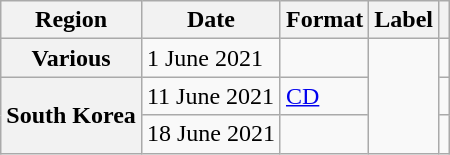<table class="wikitable plainrowheaders">
<tr>
<th scope="col">Region</th>
<th scope="col">Date</th>
<th scope="col">Format</th>
<th scope="col">Label</th>
<th scope="col"></th>
</tr>
<tr>
<th scope="row">Various</th>
<td>1 June 2021</td>
<td></td>
<td rowspan="3"></td>
<td style="text-align:center;"></td>
</tr>
<tr>
<th scope="row" rowspan="2">South Korea</th>
<td>11 June 2021</td>
<td><a href='#'>CD</a></td>
<td style="text-align:center;"></td>
</tr>
<tr>
<td>18 June 2021</td>
<td></td>
<td style="text-align:center;"></td>
</tr>
</table>
